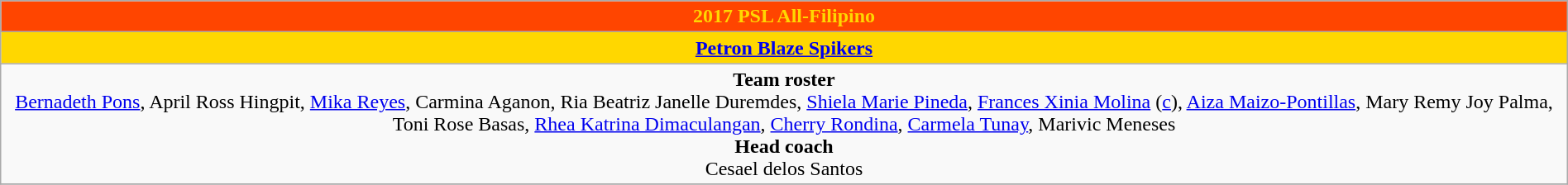<table class=wikitable style="text-align:center; margin:auto;">
<tr>
<th style="background:#FF4500; color:#FFD700;">2017 PSL All-Filipino</th>
</tr>
<tr bgcolor="gold">
<td><strong><a href='#'>Petron Blaze Spikers</a></strong></td>
</tr>
<tr>
<td><strong>Team roster</strong><br><a href='#'>Bernadeth Pons</a>, April Ross Hingpit, <a href='#'>Mika Reyes</a>, Carmina Aganon, Ria Beatriz Janelle Duremdes, <a href='#'>Shiela Marie Pineda</a>, <a href='#'>Frances Xinia Molina</a> (<a href='#'>c</a>), <a href='#'>Aiza Maizo-Pontillas</a>, Mary Remy Joy Palma, Toni Rose Basas, <a href='#'>Rhea Katrina Dimaculangan</a>, <a href='#'>Cherry Rondina</a>, <a href='#'>Carmela Tunay</a>, Marivic Meneses <br><strong>Head coach</strong><br>Cesael delos Santos</td>
</tr>
<tr>
</tr>
</table>
